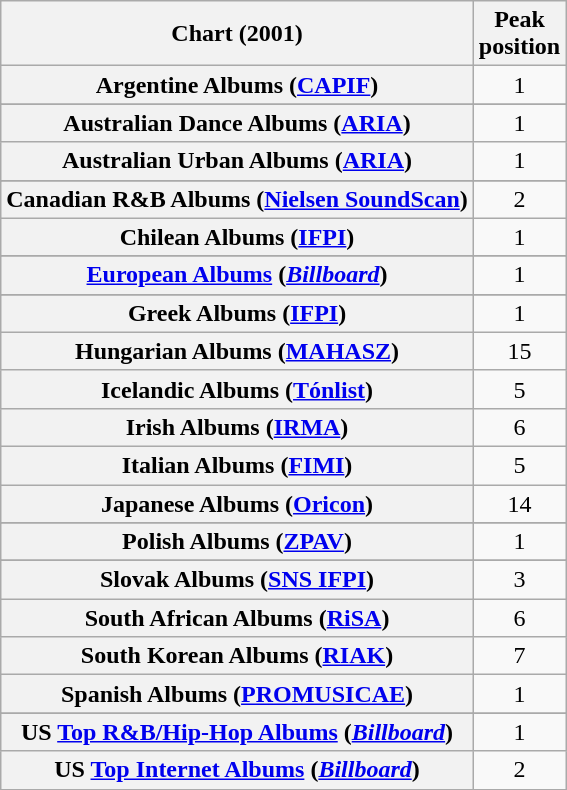<table class="wikitable sortable plainrowheaders">
<tr>
<th scope="col">Chart (2001)</th>
<th scope="col">Peak<br>position</th>
</tr>
<tr>
<th scope="row">Argentine Albums (<a href='#'>CAPIF</a>)</th>
<td align="center">1</td>
</tr>
<tr>
</tr>
<tr>
<th scope="row">Australian Dance Albums (<a href='#'>ARIA</a>)</th>
<td align="center">1</td>
</tr>
<tr>
<th scope="row">Australian Urban Albums (<a href='#'>ARIA</a>)</th>
<td align="center">1</td>
</tr>
<tr>
</tr>
<tr>
</tr>
<tr>
</tr>
<tr>
</tr>
<tr>
<th scope="row">Canadian R&B Albums (<a href='#'>Nielsen SoundScan</a>)</th>
<td style="text-align:center;">2</td>
</tr>
<tr>
<th scope="row">Chilean Albums (<a href='#'>IFPI</a>)</th>
<td align="center">1</td>
</tr>
<tr>
</tr>
<tr>
</tr>
<tr>
<th scope="row"><a href='#'>European Albums</a> (<em><a href='#'>Billboard</a></em>)</th>
<td align="center">1</td>
</tr>
<tr>
</tr>
<tr>
</tr>
<tr>
</tr>
<tr>
<th scope="row">Greek Albums (<a href='#'>IFPI</a>)</th>
<td align="center">1</td>
</tr>
<tr>
<th scope="row">Hungarian Albums (<a href='#'>MAHASZ</a>)</th>
<td align="center">15</td>
</tr>
<tr>
<th scope="row">Icelandic Albums (<a href='#'>Tónlist</a>)</th>
<td align="center">5</td>
</tr>
<tr>
<th scope="row">Irish Albums (<a href='#'>IRMA</a>)</th>
<td align="center">6</td>
</tr>
<tr>
<th scope="row">Italian Albums (<a href='#'>FIMI</a>)</th>
<td align="center">5</td>
</tr>
<tr>
<th scope="row">Japanese Albums (<a href='#'>Oricon</a>)</th>
<td align="center">14</td>
</tr>
<tr>
</tr>
<tr>
</tr>
<tr>
<th scope="row">Polish Albums (<a href='#'>ZPAV</a>)</th>
<td align="center">1</td>
</tr>
<tr>
</tr>
<tr>
<th scope="row">Slovak Albums (<a href='#'>SNS IFPI</a>)</th>
<td align="center">3</td>
</tr>
<tr>
<th scope="row">South African Albums (<a href='#'>RiSA</a>)</th>
<td align=center>6</td>
</tr>
<tr>
<th scope="row">South Korean Albums (<a href='#'>RIAK</a>)</th>
<td align=center>7</td>
</tr>
<tr>
<th scope="row">Spanish Albums (<a href='#'>PROMUSICAE</a>)</th>
<td align="center">1</td>
</tr>
<tr>
</tr>
<tr>
</tr>
<tr>
</tr>
<tr>
</tr>
<tr>
</tr>
<tr>
<th scope="row">US <a href='#'>Top R&B/Hip-Hop Albums</a> (<em><a href='#'>Billboard</a></em>)</th>
<td align="center">1</td>
</tr>
<tr>
<th scope="row">US <a href='#'>Top Internet Albums</a> (<em><a href='#'>Billboard</a></em>)</th>
<td align="center">2</td>
</tr>
</table>
